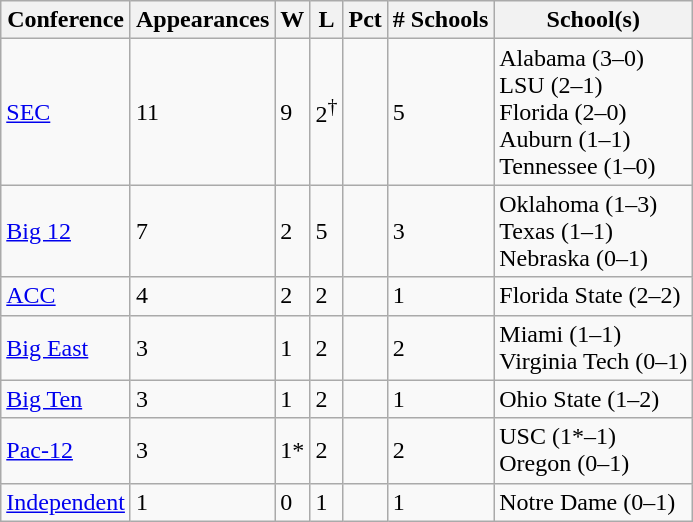<table class="wikitable sortable">
<tr>
<th>Conference</th>
<th>Appearances</th>
<th>W</th>
<th>L</th>
<th>Pct</th>
<th># Schools</th>
<th class="unsortable">School(s)</th>
</tr>
<tr>
<td><a href='#'>SEC</a></td>
<td>11</td>
<td>9</td>
<td>2<sup>†</sup></td>
<td></td>
<td>5</td>
<td>Alabama (3–0)<br>LSU (2–1)<br>Florida (2–0)<br>Auburn (1–1)<br>Tennessee (1–0)</td>
</tr>
<tr>
<td><a href='#'>Big 12</a></td>
<td>7</td>
<td>2</td>
<td>5</td>
<td></td>
<td>3</td>
<td>Oklahoma (1–3)<br>Texas (1–1)<br>Nebraska (0–1)</td>
</tr>
<tr>
<td><a href='#'>ACC</a></td>
<td>4</td>
<td>2</td>
<td>2</td>
<td></td>
<td>1</td>
<td>Florida State (2–2)</td>
</tr>
<tr>
<td><a href='#'>Big East</a></td>
<td>3</td>
<td>1</td>
<td>2</td>
<td></td>
<td>2</td>
<td>Miami (1–1)<br>Virginia Tech (0–1)</td>
</tr>
<tr>
<td><a href='#'>Big Ten</a></td>
<td>3</td>
<td>1</td>
<td>2</td>
<td></td>
<td>1</td>
<td>Ohio State (1–2)</td>
</tr>
<tr>
<td><a href='#'>Pac-12</a></td>
<td>3</td>
<td>1*</td>
<td>2</td>
<td></td>
<td>2</td>
<td>USC (1*–1)<br>Oregon (0–1)</td>
</tr>
<tr>
<td><a href='#'>Independent</a></td>
<td>1</td>
<td>0</td>
<td>1</td>
<td></td>
<td>1</td>
<td>Notre Dame (0–1)</td>
</tr>
</table>
